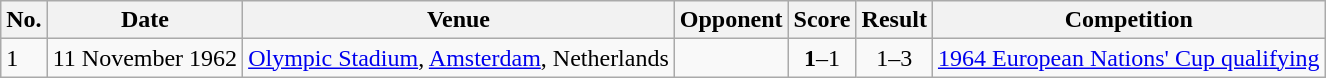<table class="wikitable plainrowheaders">
<tr>
<th>No.</th>
<th>Date</th>
<th>Venue</th>
<th>Opponent</th>
<th>Score</th>
<th>Result</th>
<th>Competition</th>
</tr>
<tr>
<td>1</td>
<td>11 November 1962</td>
<td><a href='#'>Olympic Stadium</a>, <a href='#'>Amsterdam</a>, Netherlands</td>
<td></td>
<td align=center><strong>1</strong>–1</td>
<td align="center">1–3</td>
<td><a href='#'>1964 European Nations' Cup qualifying</a></td>
</tr>
</table>
